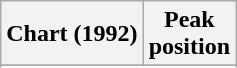<table class="wikitable sortable">
<tr>
<th align="left">Chart (1992)</th>
<th align="center">Peak<br>position</th>
</tr>
<tr>
</tr>
<tr>
</tr>
</table>
